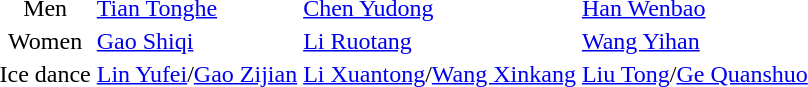<table>
<tr>
<td align=center>Men </td>
<td><a href='#'>Tian Tonghe</a></td>
<td><a href='#'>Chen Yudong</a></td>
<td><a href='#'>Han Wenbao</a></td>
</tr>
<tr>
<td align=center>Women </td>
<td><a href='#'>Gao Shiqi</a></td>
<td><a href='#'>Li Ruotang</a></td>
<td><a href='#'>Wang Yihan</a></td>
</tr>
<tr>
<td align=center>Ice dance </td>
<td><a href='#'>Lin Yufei</a>/<a href='#'>Gao Zijian</a></td>
<td><a href='#'>Li Xuantong</a>/<a href='#'>Wang Xinkang</a></td>
<td><a href='#'>Liu Tong</a>/<a href='#'>Ge Quanshuo</a></td>
</tr>
</table>
